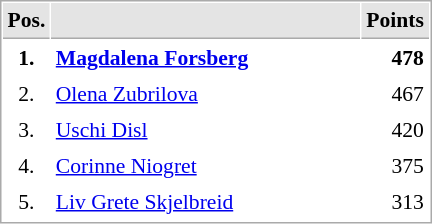<table cellspacing="1" cellpadding="3" style="border:1px solid #AAAAAA;font-size:90%">
<tr bgcolor="#E4E4E4">
<th style="border-bottom:1px solid #AAAAAA" width=10>Pos.</th>
<th style="border-bottom:1px solid #AAAAAA" width=200></th>
<th style="border-bottom:1px solid #AAAAAA" width=20>Points</th>
</tr>
<tr>
<td align="center"><strong>1.</strong></td>
<td> <strong><a href='#'>Magdalena Forsberg</a></strong></td>
<td align="right"><strong>478</strong></td>
</tr>
<tr>
<td align="center">2.</td>
<td> <a href='#'>Olena Zubrilova</a></td>
<td align="right">467</td>
</tr>
<tr>
<td align="center">3.</td>
<td> <a href='#'>Uschi Disl</a></td>
<td align="right">420</td>
</tr>
<tr>
<td align="center">4.</td>
<td> <a href='#'>Corinne Niogret</a></td>
<td align="right">375</td>
</tr>
<tr>
<td align="center">5.</td>
<td> <a href='#'>Liv Grete Skjelbreid</a></td>
<td align="right">313</td>
</tr>
<tr>
</tr>
</table>
